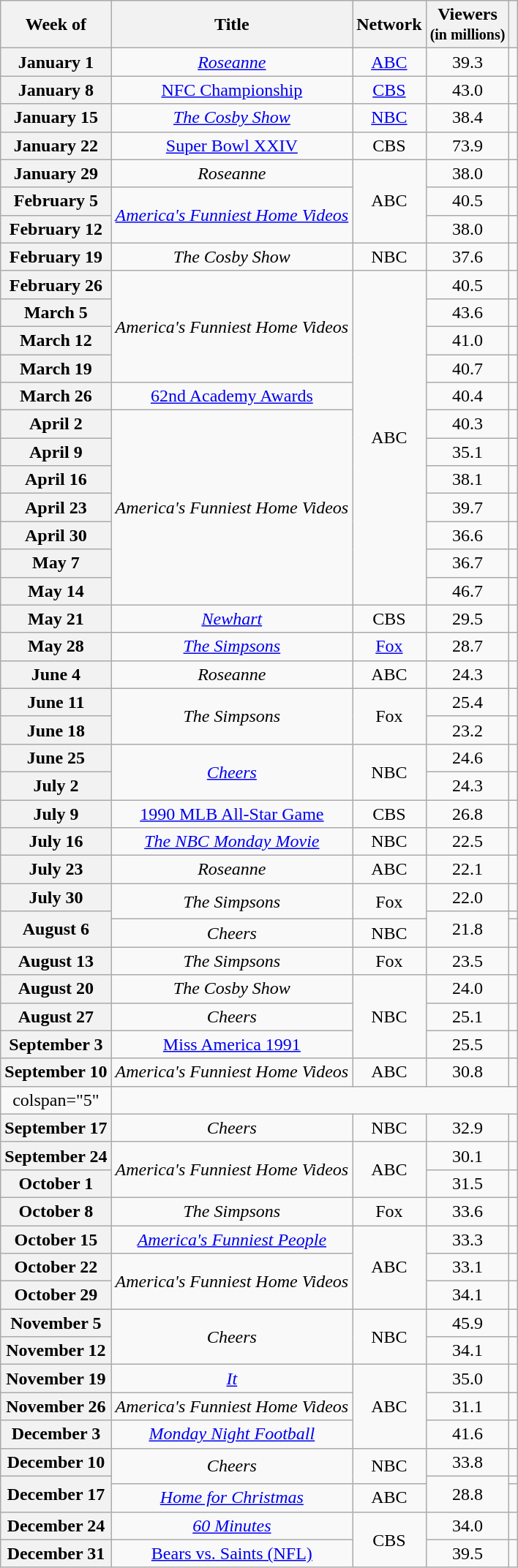<table class="wikitable plainrowheaders" style="text-align: center; display: inline-table;">
<tr>
<th>Week of</th>
<th>Title</th>
<th>Network</th>
<th>Viewers<br><small>(in millions)</small></th>
<th></th>
</tr>
<tr>
<th scope="row">January 1</th>
<td><em><a href='#'>Roseanne</a></em></td>
<td><a href='#'>ABC</a></td>
<td>39.3</td>
<td></td>
</tr>
<tr>
<th scope="row">January 8</th>
<td><a href='#'>NFC Championship</a></td>
<td><a href='#'>CBS</a></td>
<td>43.0</td>
<td></td>
</tr>
<tr>
<th scope="row">January 15</th>
<td><em><a href='#'>The Cosby Show</a></em></td>
<td><a href='#'>NBC</a></td>
<td>38.4</td>
<td></td>
</tr>
<tr>
<th scope="row">January 22</th>
<td><a href='#'>Super Bowl XXIV</a></td>
<td>CBS</td>
<td>73.9</td>
<td></td>
</tr>
<tr>
<th scope="row">January 29</th>
<td><em>Roseanne</em></td>
<td rowspan="3">ABC</td>
<td>38.0</td>
<td></td>
</tr>
<tr>
<th scope="row">February 5</th>
<td rowspan='2'><em><a href='#'>America's Funniest Home Videos</a></em></td>
<td>40.5</td>
<td></td>
</tr>
<tr>
<th scope="row">February 12</th>
<td>38.0</td>
<td></td>
</tr>
<tr>
<th scope="row">February 19</th>
<td><em>The Cosby Show</em></td>
<td>NBC</td>
<td>37.6</td>
<td></td>
</tr>
<tr>
<th scope="row">February 26</th>
<td rowspan="4"><em>America's Funniest Home Videos</em></td>
<td rowspan="12">ABC</td>
<td>40.5</td>
<td></td>
</tr>
<tr>
<th scope="row">March 5</th>
<td>43.6</td>
<td></td>
</tr>
<tr>
<th scope="row">March 12</th>
<td>41.0</td>
<td></td>
</tr>
<tr>
<th scope="row">March 19</th>
<td>40.7</td>
<td></td>
</tr>
<tr>
<th scope="row">March 26</th>
<td><a href='#'>62nd Academy Awards</a></td>
<td>40.4</td>
<td></td>
</tr>
<tr>
<th scope="row">April 2</th>
<td rowspan="7"><em>America's Funniest Home Videos</em></td>
<td>40.3</td>
<td></td>
</tr>
<tr>
<th scope="row">April 9</th>
<td>35.1</td>
<td></td>
</tr>
<tr>
<th scope="row">April 16</th>
<td>38.1</td>
<td></td>
</tr>
<tr>
<th scope="row">April 23</th>
<td>39.7</td>
<td></td>
</tr>
<tr>
<th scope="row">April 30</th>
<td>36.6</td>
<td></td>
</tr>
<tr>
<th scope="row">May 7</th>
<td>36.7</td>
<td></td>
</tr>
<tr>
<th scope="row">May 14</th>
<td>46.7</td>
<td></td>
</tr>
<tr>
<th scope="row">May 21</th>
<td><em><a href='#'>Newhart</a></em></td>
<td>CBS</td>
<td>29.5</td>
<td></td>
</tr>
<tr>
<th scope="row">May 28</th>
<td><em><a href='#'>The Simpsons</a></em></td>
<td><a href='#'>Fox</a></td>
<td>28.7</td>
<td></td>
</tr>
<tr>
<th scope="row">June 4</th>
<td><em>Roseanne</em></td>
<td>ABC</td>
<td>24.3</td>
<td></td>
</tr>
<tr>
<th scope="row">June 11</th>
<td rowspan="2"><em>The Simpsons</em></td>
<td rowspan="2">Fox</td>
<td>25.4</td>
<td></td>
</tr>
<tr>
<th scope="row">June 18</th>
<td>23.2</td>
<td></td>
</tr>
<tr>
<th scope="row">June 25</th>
<td rowspan="2"><em><a href='#'>Cheers</a></em></td>
<td rowspan="2">NBC</td>
<td>24.6</td>
<td></td>
</tr>
<tr>
<th scope="row">July 2</th>
<td>24.3</td>
<td></td>
</tr>
<tr>
<th scope="row">July 9</th>
<td><a href='#'>1990 MLB All-Star Game</a></td>
<td>CBS</td>
<td>26.8</td>
<td></td>
</tr>
<tr>
<th scope="row">July 16</th>
<td><em><a href='#'>The NBC Monday Movie</a></em></td>
<td>NBC</td>
<td>22.5</td>
<td></td>
</tr>
<tr>
<th scope="row">July 23</th>
<td><em>Roseanne</em></td>
<td>ABC</td>
<td>22.1</td>
<td></td>
</tr>
<tr>
<th scope="row">July 30</th>
<td rowspan="2"><em>The Simpsons</em></td>
<td rowspan="2">Fox</td>
<td>22.0</td>
<td></td>
</tr>
<tr>
<th scope="row" rowspan="2">August 6</th>
<td rowspan="2">21.8</td>
<td></td>
</tr>
<tr>
<td><em>Cheers</em></td>
<td>NBC</td>
<td></td>
</tr>
<tr>
<th scope="row">August 13</th>
<td><em>The Simpsons</em></td>
<td>Fox</td>
<td>23.5</td>
<td></td>
</tr>
<tr>
<th scope="row">August 20</th>
<td><em>The Cosby Show</em></td>
<td rowspan="3">NBC</td>
<td>24.0</td>
<td></td>
</tr>
<tr>
<th scope="row">August 27</th>
<td><em>Cheers</em></td>
<td>25.1</td>
<td></td>
</tr>
<tr>
<th scope="row">September 3</th>
<td><a href='#'>Miss America 1991</a></td>
<td>25.5</td>
<td></td>
</tr>
<tr>
<th scope="row">September 10</th>
<td><em>America's Funniest Home Videos</em></td>
<td>ABC</td>
<td>30.8</td>
<td></td>
</tr>
<tr>
<td>colspan="5" </td>
</tr>
<tr>
<th scope="row">September 17</th>
<td><em>Cheers</em></td>
<td>NBC</td>
<td>32.9</td>
<td></td>
</tr>
<tr>
<th scope="row">September 24</th>
<td rowspan="2"><em>America's Funniest Home Videos</em></td>
<td rowspan="2">ABC</td>
<td>30.1</td>
<td></td>
</tr>
<tr>
<th scope="row">October 1</th>
<td>31.5</td>
<td></td>
</tr>
<tr>
<th scope="row">October 8</th>
<td><em>The Simpsons</em></td>
<td>Fox</td>
<td>33.6</td>
<td></td>
</tr>
<tr>
<th scope="row">October 15</th>
<td><em><a href='#'>America's Funniest People</a></em></td>
<td rowspan="3">ABC</td>
<td>33.3</td>
<td></td>
</tr>
<tr>
<th scope="row">October 22</th>
<td rowspan="2"><em>America's Funniest Home Videos</em></td>
<td>33.1</td>
<td></td>
</tr>
<tr>
<th scope="row">October 29</th>
<td>34.1</td>
<td></td>
</tr>
<tr>
<th scope="row">November 5</th>
<td rowspan="2"><em>Cheers</em></td>
<td rowspan="2">NBC</td>
<td>45.9</td>
<td></td>
</tr>
<tr>
<th scope="row">November 12</th>
<td>34.1</td>
<td></td>
</tr>
<tr>
<th scope="row">November 19</th>
<td><em><a href='#'>It</a></em></td>
<td rowspan="3">ABC</td>
<td>35.0</td>
<td></td>
</tr>
<tr>
<th scope="row">November 26</th>
<td><em>America's Funniest Home Videos</em></td>
<td>31.1</td>
<td></td>
</tr>
<tr>
<th scope="row">December 3</th>
<td><em><a href='#'>Monday Night Football</a></em></td>
<td>41.6</td>
<td></td>
</tr>
<tr>
<th scope="row">December 10</th>
<td rowspan="2"><em>Cheers</em></td>
<td rowspan="2">NBC</td>
<td>33.8</td>
<td></td>
</tr>
<tr>
<th rowspan="2" scope="row">December 17</th>
<td rowspan="2">28.8</td>
<td></td>
</tr>
<tr>
<td><em><a href='#'>Home for Christmas</a></em></td>
<td>ABC</td>
<td></td>
</tr>
<tr>
<th scope="row">December 24</th>
<td><em><a href='#'>60 Minutes</a></em></td>
<td rowspan="2">CBS</td>
<td>34.0</td>
<td></td>
</tr>
<tr>
<th scope="row">December 31</th>
<td><a href='#'>Bears vs. Saints (NFL)</a></td>
<td>39.5</td>
<td></td>
</tr>
</table>
